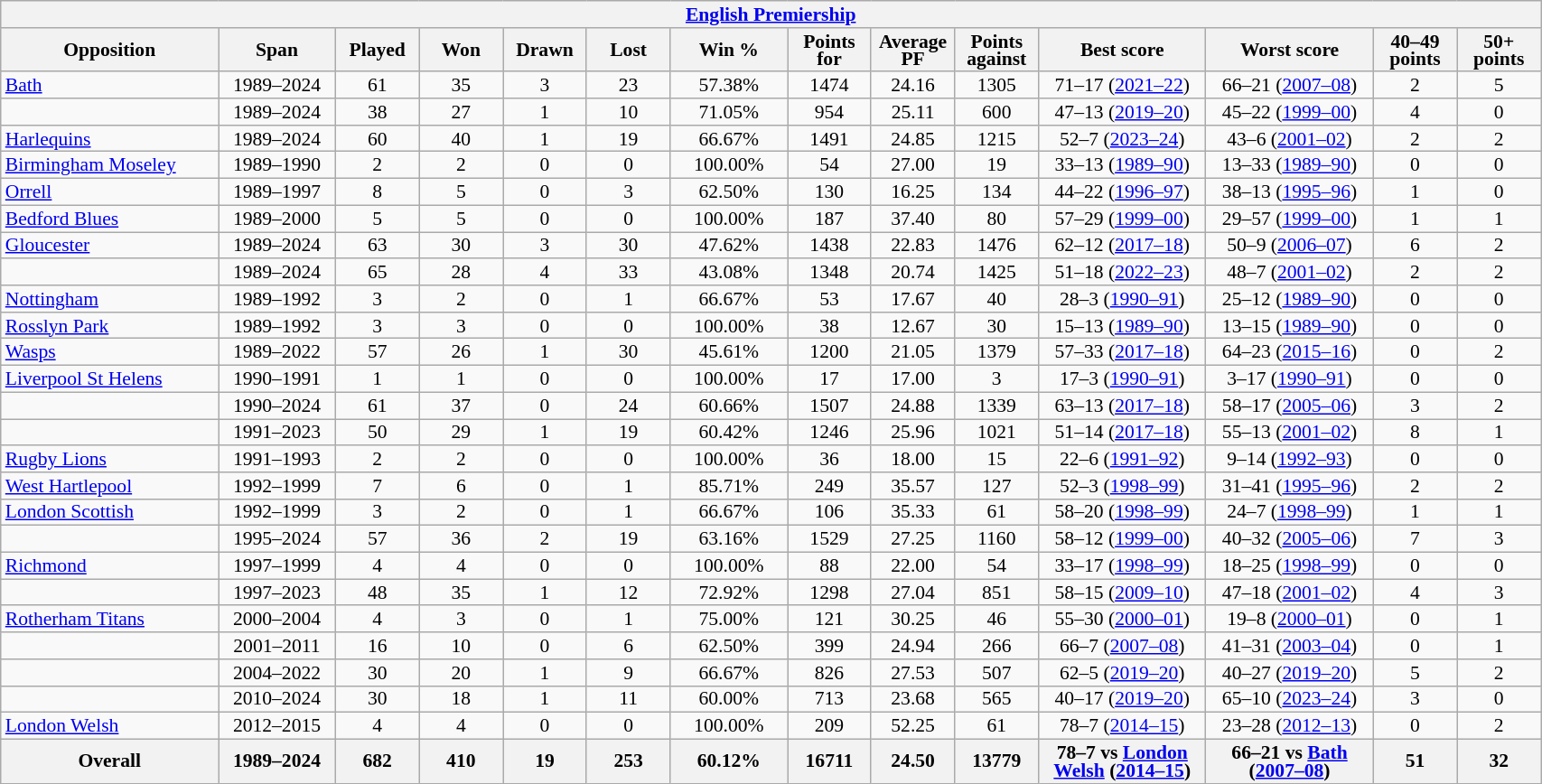<table class="wikitable collapsible sortable" style="text-align:center; line-height:90%; font-size:90%; width:90%;">
<tr>
<th colspan=14><a href='#'>English Premiership</a></th>
</tr>
<tr>
<th style="width:13%;">Opposition</th>
<th style="width:7%;">Span</th>
<th style="width:5%;">Played</th>
<th style="width:5%;">Won</th>
<th style="width:5%;">Drawn</th>
<th style="width:5%;">Lost</th>
<th style="width:7%;">Win %</th>
<th style="width:5%;">Points for</th>
<th style="width:5%;">Average PF</th>
<th style="width:5%;">Points against</th>
<th style="width:10%;">Best score</th>
<th style="width:10%;">Worst score</th>
<th style="width:5%;">40–49 points</th>
<th style="width:5%;">50+ points<br></th>
</tr>
<tr>
<td align=left><a href='#'>Bath</a></td>
<td>1989–2024</td>
<td>61</td>
<td>35</td>
<td>3</td>
<td>23</td>
<td>57.38%</td>
<td>1474</td>
<td>24.16</td>
<td>1305</td>
<td>71–17 (<a href='#'>2021–22</a>)</td>
<td>66–21 (<a href='#'>2007–08</a>)</td>
<td>2</td>
<td>5</td>
</tr>
<tr>
<td align=left></td>
<td>1989–2024</td>
<td>38</td>
<td>27</td>
<td>1</td>
<td>10</td>
<td>71.05%</td>
<td>954</td>
<td>25.11</td>
<td>600</td>
<td>47–13 (<a href='#'>2019–20</a>)</td>
<td>45–22 (<a href='#'>1999–00</a>)</td>
<td>4</td>
<td>0</td>
</tr>
<tr>
<td align=left><a href='#'>Harlequins</a></td>
<td>1989–2024</td>
<td>60</td>
<td>40</td>
<td>1</td>
<td>19</td>
<td>66.67%</td>
<td>1491</td>
<td>24.85</td>
<td>1215</td>
<td>52–7 (<a href='#'>2023–24</a>)</td>
<td>43–6 (<a href='#'>2001–02</a>)</td>
<td>2</td>
<td>2</td>
</tr>
<tr>
<td align=left><a href='#'>Birmingham Moseley</a></td>
<td>1989–1990</td>
<td>2</td>
<td>2</td>
<td>0</td>
<td>0</td>
<td>100.00%</td>
<td>54</td>
<td>27.00</td>
<td>19</td>
<td>33–13 (<a href='#'>1989–90</a>)</td>
<td>13–33 (<a href='#'>1989–90</a>)</td>
<td>0</td>
<td>0</td>
</tr>
<tr>
<td align=left><a href='#'>Orrell</a></td>
<td>1989–1997</td>
<td>8</td>
<td>5</td>
<td>0</td>
<td>3</td>
<td>62.50%</td>
<td>130</td>
<td>16.25</td>
<td>134</td>
<td>44–22 (<a href='#'>1996–97</a>)</td>
<td>38–13 (<a href='#'>1995–96</a>)</td>
<td>1</td>
<td>0</td>
</tr>
<tr>
<td align=left><a href='#'>Bedford Blues</a></td>
<td>1989–2000</td>
<td>5</td>
<td>5</td>
<td>0</td>
<td>0</td>
<td>100.00%</td>
<td>187</td>
<td>37.40</td>
<td>80</td>
<td>57–29 (<a href='#'>1999–00</a>)</td>
<td>29–57 (<a href='#'>1999–00</a>)</td>
<td>1</td>
<td>1</td>
</tr>
<tr>
<td align=left><a href='#'>Gloucester</a></td>
<td>1989–2024</td>
<td>63</td>
<td>30</td>
<td>3</td>
<td>30</td>
<td>47.62%</td>
<td>1438</td>
<td>22.83</td>
<td>1476</td>
<td>62–12 (<a href='#'>2017–18</a>)</td>
<td>50–9 (<a href='#'>2006–07</a>)</td>
<td>6</td>
<td>2</td>
</tr>
<tr>
<td align=left></td>
<td>1989–2024</td>
<td>65</td>
<td>28</td>
<td>4</td>
<td>33</td>
<td>43.08%</td>
<td>1348</td>
<td>20.74</td>
<td>1425</td>
<td>51–18 (<a href='#'>2022–23</a>)</td>
<td>48–7 (<a href='#'>2001–02</a>)</td>
<td>2</td>
<td>2</td>
</tr>
<tr>
<td align=left><a href='#'>Nottingham</a></td>
<td>1989–1992</td>
<td>3</td>
<td>2</td>
<td>0</td>
<td>1</td>
<td>66.67%</td>
<td>53</td>
<td>17.67</td>
<td>40</td>
<td>28–3 (<a href='#'>1990–91</a>)</td>
<td>25–12 (<a href='#'>1989–90</a>)</td>
<td>0</td>
<td>0</td>
</tr>
<tr>
<td align=left><a href='#'>Rosslyn Park</a></td>
<td>1989–1992</td>
<td>3</td>
<td>3</td>
<td>0</td>
<td>0</td>
<td>100.00%</td>
<td>38</td>
<td>12.67</td>
<td>30</td>
<td>15–13 (<a href='#'>1989–90</a>)</td>
<td>13–15 (<a href='#'>1989–90</a>)</td>
<td>0</td>
<td>0</td>
</tr>
<tr>
<td align=left><a href='#'>Wasps</a></td>
<td>1989–2022</td>
<td>57</td>
<td>26</td>
<td>1</td>
<td>30</td>
<td>45.61%</td>
<td>1200</td>
<td>21.05</td>
<td>1379</td>
<td>57–33 (<a href='#'>2017–18</a>)</td>
<td>64–23 (<a href='#'>2015–16</a>)</td>
<td>0</td>
<td>2</td>
</tr>
<tr>
<td align=left><a href='#'>Liverpool St Helens</a></td>
<td>1990–1991</td>
<td>1</td>
<td>1</td>
<td>0</td>
<td>0</td>
<td>100.00%</td>
<td>17</td>
<td>17.00</td>
<td>3</td>
<td>17–3 (<a href='#'>1990–91</a>)</td>
<td>3–17 (<a href='#'>1990–91</a>)</td>
<td>0</td>
<td>0</td>
</tr>
<tr>
<td align=left></td>
<td>1990–2024</td>
<td>61</td>
<td>37</td>
<td>0</td>
<td>24</td>
<td>60.66%</td>
<td>1507</td>
<td>24.88</td>
<td>1339</td>
<td>63–13 (<a href='#'>2017–18</a>)</td>
<td>58–17 (<a href='#'>2005–06</a>)</td>
<td>3</td>
<td>2</td>
</tr>
<tr>
<td align=left></td>
<td>1991–2023</td>
<td>50</td>
<td>29</td>
<td>1</td>
<td>19</td>
<td>60.42%</td>
<td>1246</td>
<td>25.96</td>
<td>1021</td>
<td>51–14 (<a href='#'>2017–18</a>)</td>
<td>55–13 (<a href='#'>2001–02</a>)</td>
<td>8</td>
<td>1</td>
</tr>
<tr>
<td align=left><a href='#'>Rugby Lions</a></td>
<td>1991–1993</td>
<td>2</td>
<td>2</td>
<td>0</td>
<td>0</td>
<td>100.00%</td>
<td>36</td>
<td>18.00</td>
<td>15</td>
<td>22–6 (<a href='#'>1991–92</a>)</td>
<td>9–14 (<a href='#'>1992–93</a>)</td>
<td>0</td>
<td>0</td>
</tr>
<tr>
<td align=left><a href='#'>West Hartlepool</a></td>
<td>1992–1999</td>
<td>7</td>
<td>6</td>
<td>0</td>
<td>1</td>
<td>85.71%</td>
<td>249</td>
<td>35.57</td>
<td>127</td>
<td>52–3 (<a href='#'>1998–99</a>)</td>
<td>31–41 (<a href='#'>1995–96</a>)</td>
<td>2</td>
<td>2</td>
</tr>
<tr>
<td align=left><a href='#'>London Scottish</a></td>
<td>1992–1999</td>
<td>3</td>
<td>2</td>
<td>0</td>
<td>1</td>
<td>66.67%</td>
<td>106</td>
<td>35.33</td>
<td>61</td>
<td>58–20 (<a href='#'>1998–99</a>)</td>
<td>24–7 (<a href='#'>1998–99</a>)</td>
<td>1</td>
<td>1</td>
</tr>
<tr>
<td align=left></td>
<td>1995–2024</td>
<td>57</td>
<td>36</td>
<td>2</td>
<td>19</td>
<td>63.16%</td>
<td>1529</td>
<td>27.25</td>
<td>1160</td>
<td>58–12 (<a href='#'>1999–00</a>)</td>
<td>40–32 (<a href='#'>2005–06</a>)</td>
<td>7</td>
<td>3</td>
</tr>
<tr>
<td align=left><a href='#'>Richmond</a></td>
<td>1997–1999</td>
<td>4</td>
<td>4</td>
<td>0</td>
<td>0</td>
<td>100.00%</td>
<td>88</td>
<td>22.00</td>
<td>54</td>
<td>33–17 (<a href='#'>1998–99</a>)</td>
<td>18–25 (<a href='#'>1998–99</a>)</td>
<td>0</td>
<td>0</td>
</tr>
<tr>
<td align=left></td>
<td>1997–2023</td>
<td>48</td>
<td>35</td>
<td>1</td>
<td>12</td>
<td>72.92%</td>
<td>1298</td>
<td>27.04</td>
<td>851</td>
<td>58–15 (<a href='#'>2009–10</a>)</td>
<td>47–18 (<a href='#'>2001–02</a>)</td>
<td>4</td>
<td>3</td>
</tr>
<tr>
<td align=left><a href='#'>Rotherham Titans</a></td>
<td>2000–2004</td>
<td>4</td>
<td>3</td>
<td>0</td>
<td>1</td>
<td>75.00%</td>
<td>121</td>
<td>30.25</td>
<td>46</td>
<td>55–30 (<a href='#'>2000–01</a>)</td>
<td>19–8 (<a href='#'>2000–01</a>)</td>
<td>0</td>
<td>1</td>
</tr>
<tr>
<td align=left></td>
<td>2001–2011</td>
<td>16</td>
<td>10</td>
<td>0</td>
<td>6</td>
<td>62.50%</td>
<td>399</td>
<td>24.94</td>
<td>266</td>
<td>66–7 (<a href='#'>2007–08</a>)</td>
<td>41–31 (<a href='#'>2003–04</a>)</td>
<td>0</td>
<td>1</td>
</tr>
<tr>
<td align=left></td>
<td>2004–2022</td>
<td>30</td>
<td>20</td>
<td>1</td>
<td>9</td>
<td>66.67%</td>
<td>826</td>
<td>27.53</td>
<td>507</td>
<td>62–5 (<a href='#'>2019–20</a>)</td>
<td>40–27 (<a href='#'>2019–20</a>)</td>
<td>5</td>
<td>2</td>
</tr>
<tr>
<td align=left></td>
<td>2010–2024</td>
<td>30</td>
<td>18</td>
<td>1</td>
<td>11</td>
<td>60.00%</td>
<td>713</td>
<td>23.68</td>
<td>565</td>
<td>40–17 (<a href='#'>2019–20</a>)</td>
<td>65–10 (<a href='#'>2023–24</a>)</td>
<td>3</td>
<td>0</td>
</tr>
<tr>
<td align=left><a href='#'>London Welsh</a></td>
<td>2012–2015</td>
<td>4</td>
<td>4</td>
<td>0</td>
<td>0</td>
<td>100.00%</td>
<td>209</td>
<td>52.25</td>
<td>61</td>
<td>78–7 (<a href='#'>2014–15</a>)</td>
<td>23–28 (<a href='#'>2012–13</a>)</td>
<td>0</td>
<td>2</td>
</tr>
<tr class="sortbottom">
<th Bottom>Overall</th>
<th>1989–2024</th>
<th>682</th>
<th>410</th>
<th>19</th>
<th>253</th>
<th>60.12%</th>
<th>16711</th>
<th>24.50</th>
<th>13779</th>
<th>78–7 vs <a href='#'>London Welsh</a> (<a href='#'>2014–15</a>)</th>
<th>66–21 vs <a href='#'>Bath</a> (<a href='#'>2007–08</a>)</th>
<th>51</th>
<th>32</th>
</tr>
</table>
